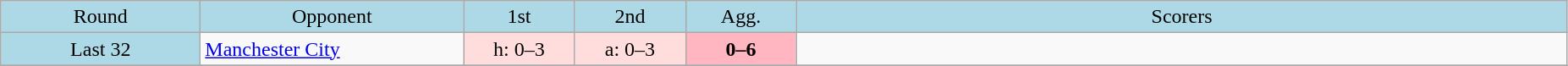<table class="wikitable" style="text-align:center">
<tr bgcolor=lightblue>
<td width=150px>Round</td>
<td width=200px>Opponent</td>
<td width=80px>1st</td>
<td width=80px>2nd</td>
<td width=80px>Agg.</td>
<td width=600px>Scorers</td>
</tr>
<tr>
<td bgcolor=lightblue>Last 32</td>
<td align=left> <a href='#'>Manchester City</a></td>
<td bgcolor=#ffdddd>h: 0–3</td>
<td bgcolor=#ffdddd>a: 0–3</td>
<td bgcolor=lightpink><strong>0–6</strong></td>
<td></td>
</tr>
<tr>
</tr>
</table>
